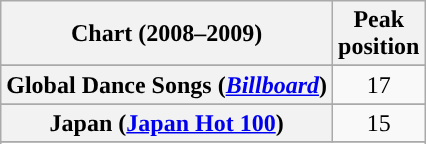<table class="wikitable sortable plainrowheaders">
<tr>
<th scope="col">Chart (2008–2009)</th>
<th scope="col">Peak<br>position</th>
</tr>
<tr>
</tr>
<tr>
</tr>
<tr>
</tr>
<tr>
</tr>
<tr>
</tr>
<tr>
</tr>
<tr>
<th scope="row">Global Dance Songs (<em><a href='#'>Billboard</a></em>)</th>
<td style="text-align:center;">17</td>
</tr>
<tr>
</tr>
<tr>
</tr>
<tr>
<th scope="row">Japan (<a href='#'>Japan Hot 100</a>)</th>
<td style="text-align:center">15</td>
</tr>
<tr>
</tr>
<tr>
</tr>
<tr>
</tr>
<tr>
</tr>
<tr>
</tr>
<tr>
</tr>
<tr>
</tr>
<tr>
</tr>
<tr>
</tr>
</table>
